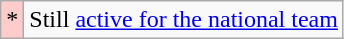<table class="wikitable">
<tr>
<td style="background-color:#FFCCCC">*</td>
<td>Still <a href='#'>active for the national team</a></td>
</tr>
</table>
